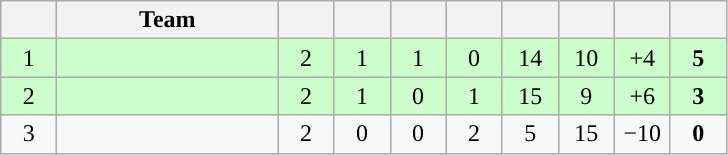<table class="wikitable" style="text-align: center;">
<tr>
<th width="30"></th>
<th width="140">Team</th>
<th width="30"></th>
<th width="30"></th>
<th width="30"></th>
<th width="30"></th>
<th width="30"></th>
<th width="30"></th>
<th width="30"></th>
<th width="30"></th>
</tr>
<tr align=center style="background:#ccffcc;">
<td>1</td>
<td style="text-align:left;"></td>
<td>2</td>
<td>1</td>
<td>1</td>
<td>0</td>
<td>14</td>
<td>10</td>
<td>+4</td>
<td><strong>5</strong></td>
</tr>
<tr align=center style="background:#ccffcc;">
<td>2</td>
<td style="text-align:left;"></td>
<td>2</td>
<td>1</td>
<td>0</td>
<td>1</td>
<td>15</td>
<td>9</td>
<td>+6</td>
<td><strong>3</strong></td>
</tr>
<tr align=center style="background:">
<td>3</td>
<td style="text-align:left;"></td>
<td>2</td>
<td>0</td>
<td>0</td>
<td>2</td>
<td>5</td>
<td>15</td>
<td>−10</td>
<td><strong>0</strong></td>
</tr>
</table>
